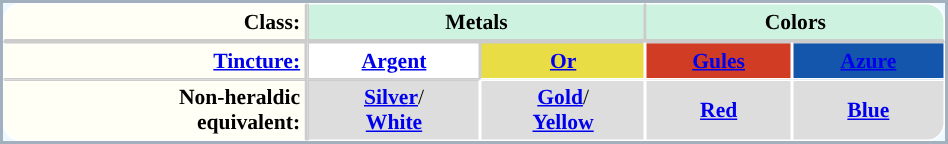<table class="wikitable" style="width:50%; margin:auto; border:2px solid #A3B1BF; font-size:90%; text-align:center; border-collapse:separate; border-spacing:0; background-color:#eefaff; ">
<tr>
<th style="background:#FFFFF5; border-top: 1px solid white; border-left: 1px solid white; border-right: 2px solid #ccc; border-bottom: 2px solid #ccc; border-radius: 12px 0 0 0; text-align:right;">Class:</th>
<th colspan="2" style="background:#cef2e0; border-top: 1px solid white; border-left: 1px solid #ccc; border-right: 1px solid #ccc; border-bottom: 2px solid #ccc;">Metals</th>
<th colspan="2" style="background:#cef2e0; border-top: 1px solid white; border-left: 1px solid #ccc; border-right: 1px solid white; border-bottom: 2px solid #ccc; border-radius: 0 12px 0 0;">Colors</th>
</tr>
<tr>
<th style="background-color:#FFFFF5; border-top: 1px solid #ccc; border-left: 1px solid white; border-right: 2px solid #ccc; border-bottom: 1px solid #ccc; text-align:right;"><a href='#'><span><strong>Tincture:</strong></span></a></th>
<td style="background:white; border-top: 1px solid #ccc; border-left: 1px solid #ccc; border-right: 1px solid #ccc; border-bottom: 1px solid #ccc;"><a href='#'><span><strong>Argent</strong></span></a></td>
<td style="background:#e8dd44; border-top: 1px solid #ccc; border-left: 1px solid #ccc; border-right: 1px solid white; border-bottom: 1px solid white;"><a href='#'><span><strong>Or</strong></span></a></td>
<td style="background:#d13c24; border-top: 1px solid #ccc; border-left: 1px solid white; border-right: 1px solid white; border-bottom: 1px solid white;"><a href='#'><span><strong>Gules</strong></span></a></td>
<td style="background:#1456ab; border-top: 1px solid #ccc; border-left: 1px solid white; border-right: 1px solid white; border-bottom: 1px solid white; color: white;"><a href='#'><span><strong>Azure</strong></span></a></td>
</tr>
<tr>
<th style="background-color:#FFFFF5; border-top: 1px solid #ccc; border-left: 1px solid white; border-right: 2px solid #ccc; border-bottom: 1px solid white; text-align:right; border-radius:0 0 0 12px;">Non-heraldic<br>equivalent:</th>
<td style="background:#ddd; border-top: 1px solid #ccc; border-left: 1px solid #ccc; border-right: 1px solid white; border-bottom: 1px solid white;"><a href='#'><strong>Silver</strong></a>/<br><strong><a href='#'>White</a></strong></td>
<td style="background:#ddd; border-top: 1px solid white; border-left: 1px solid white; border-right: 1px solid white; border-bottom: 1px solid white;"><a href='#'><strong>Gold</strong></a>/<br><strong><a href='#'>Yellow</a></strong></td>
<td style="background:#ddd; border-top: 1px solid white; border-left: 1px solid white; border-right: 1px solid white; border-bottom: 1px solid white;"><strong><a href='#'>Red</a></strong></td>
<td style="background:#ddd; border-radius:0 0 12px 0; border:1px solid white;"><strong><a href='#'>Blue</a></strong></td>
</tr>
</table>
